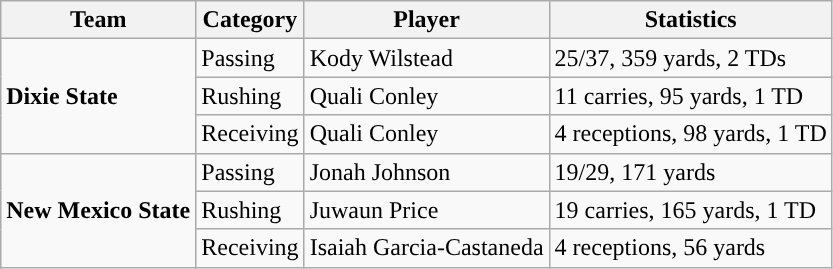<table class="wikitable" style="float: left;">
<tr>
<th>Team</th>
<th>Category</th>
<th>Player</th>
<th>Statistics</th>
</tr>
<tr>
<td rowspan=3><strong>Dixie State</strong></td>
<td>Passing</td>
<td>Kody Wilstead</td>
<td>25/37, 359 yards, 2 TDs</td>
</tr>
<tr>
<td>Rushing</td>
<td>Quali Conley</td>
<td>11 carries, 95 yards, 1 TD</td>
</tr>
<tr>
<td>Receiving</td>
<td>Quali Conley</td>
<td>4 receptions, 98 yards, 1 TD</td>
</tr>
<tr>
<td rowspan=3><strong>New Mexico State</strong></td>
<td>Passing</td>
<td>Jonah Johnson</td>
<td>19/29, 171 yards</td>
</tr>
<tr>
<td>Rushing</td>
<td>Juwaun Price</td>
<td>19 carries, 165 yards, 1 TD</td>
</tr>
<tr>
<td>Receiving</td>
<td>Isaiah Garcia-Castaneda</td>
<td>4 receptions, 56 yards</td>
</tr>
</table>
